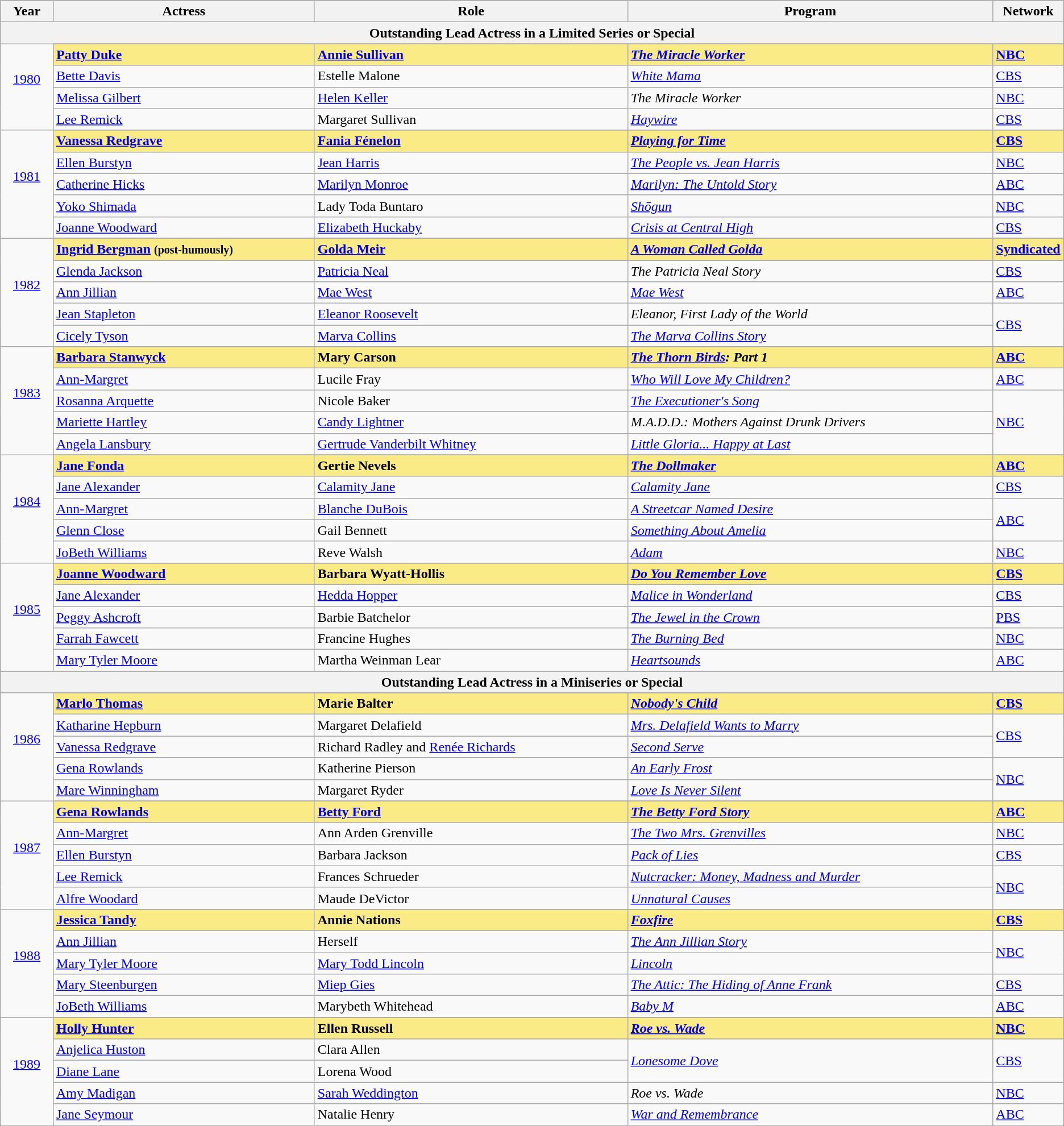<table class="wikitable" style="width:100; text-align: left;">
<tr style="background:#bebebe;">
<th style="width:5%;">Year</th>
<th style="width:25%;">Actress</th>
<th style="width:30%;">Role</th>
<th style="width:35%;">Program</th>
<th style="width:5%;">Network</th>
</tr>
<tr>
<th colspan="5">Outstanding Lead Actress in a Limited Series or Special</th>
</tr>
<tr>
<td rowspan="5" style="text-align:center"><a href='#'>1980</a><br><br></td>
</tr>
<tr style="background:#FAEB86">
<td><strong><a href='#'>Patty Duke</a></strong></td>
<td><strong><a href='#'>Annie Sullivan</a></strong></td>
<td><strong><em><a href='#'>The Miracle Worker</a></em></strong></td>
<td><strong><a href='#'>NBC</a></strong></td>
</tr>
<tr>
<td><a href='#'>Bette Davis</a></td>
<td>Estelle Malone</td>
<td><em><a href='#'>White Mama</a></em></td>
<td><a href='#'>CBS</a></td>
</tr>
<tr>
<td><a href='#'>Melissa Gilbert</a></td>
<td><a href='#'>Helen Keller</a></td>
<td><em>The Miracle Worker</em></td>
<td><a href='#'>NBC</a></td>
</tr>
<tr>
<td><a href='#'>Lee Remick</a></td>
<td>Margaret Sullivan</td>
<td><em><a href='#'>Haywire</a></em></td>
<td><a href='#'>CBS</a></td>
</tr>
<tr>
<td rowspan="6" style="text-align:center"><a href='#'>1981</a><br><br></td>
</tr>
<tr style="background:#FAEB86">
<td><strong><a href='#'>Vanessa Redgrave</a></strong></td>
<td><strong><a href='#'>Fania Fénelon</a></strong></td>
<td><strong><em><a href='#'>Playing for Time</a></em></strong></td>
<td><strong><a href='#'>CBS</a></strong></td>
</tr>
<tr>
<td><a href='#'>Ellen Burstyn</a></td>
<td><a href='#'>Jean Harris</a></td>
<td><em><a href='#'>The People vs. Jean Harris</a></em></td>
<td><a href='#'>NBC</a></td>
</tr>
<tr>
<td><a href='#'>Catherine Hicks</a></td>
<td><a href='#'>Marilyn Monroe</a></td>
<td><em><a href='#'>Marilyn: The Untold Story</a></em></td>
<td><a href='#'>ABC</a></td>
</tr>
<tr>
<td><a href='#'>Yoko Shimada</a></td>
<td>Lady Toda Buntaro</td>
<td><em><a href='#'>Shōgun</a></em></td>
<td><a href='#'>NBC</a></td>
</tr>
<tr>
<td><a href='#'>Joanne Woodward</a></td>
<td><a href='#'>Elizabeth Huckaby</a></td>
<td><em><a href='#'>Crisis at Central High</a></em></td>
<td><a href='#'>CBS</a></td>
</tr>
<tr>
<td rowspan="6" style="text-align:center"><a href='#'>1982</a><br><br></td>
</tr>
<tr style="background:#FAEB86">
<td><strong><a href='#'>Ingrid Bergman</a> <small>(post-humously)</small></strong></td>
<td><strong><a href='#'>Golda Meir</a></strong></td>
<td><strong><em><a href='#'>A Woman Called Golda</a></em></strong></td>
<td><strong><a href='#'>Syndicated</a></strong></td>
</tr>
<tr>
<td><a href='#'>Glenda Jackson</a></td>
<td><a href='#'>Patricia Neal</a></td>
<td><em>The Patricia Neal Story</em></td>
<td><a href='#'>CBS</a></td>
</tr>
<tr>
<td><a href='#'>Ann Jillian</a></td>
<td><a href='#'>Mae West</a></td>
<td><em><a href='#'>Mae West</a></em></td>
<td><a href='#'>ABC</a></td>
</tr>
<tr>
<td><a href='#'>Jean Stapleton</a></td>
<td><a href='#'>Eleanor Roosevelt</a></td>
<td><em>Eleanor, First Lady of the World</em></td>
<td rowspan="2"><a href='#'>CBS</a></td>
</tr>
<tr>
<td><a href='#'>Cicely Tyson</a></td>
<td><a href='#'>Marva Collins</a></td>
<td><em><a href='#'>The Marva Collins Story</a></em></td>
</tr>
<tr>
<td rowspan="6" style="text-align:center"><a href='#'>1983</a><br><br></td>
</tr>
<tr style="background:#FAEB86">
<td><strong><a href='#'>Barbara Stanwyck</a></strong></td>
<td><strong>Mary Carson</strong></td>
<td><strong><em><a href='#'>The Thorn Birds</a>: Part 1</em></strong></td>
<td><strong><a href='#'>ABC</a></strong></td>
</tr>
<tr>
<td><a href='#'>Ann-Margret</a></td>
<td>Lucile Fray</td>
<td><em><a href='#'>Who Will Love My Children?</a></em></td>
<td><a href='#'>ABC</a></td>
</tr>
<tr>
<td><a href='#'>Rosanna Arquette</a></td>
<td>Nicole Baker</td>
<td><em><a href='#'>The Executioner's Song</a></em></td>
<td rowspan="3"><a href='#'>NBC</a></td>
</tr>
<tr>
<td><a href='#'>Mariette Hartley</a></td>
<td><a href='#'>Candy Lightner</a></td>
<td><em>M.A.D.D.: Mothers Against Drunk Drivers</em></td>
</tr>
<tr>
<td><a href='#'>Angela Lansbury</a></td>
<td><a href='#'>Gertrude Vanderbilt Whitney</a></td>
<td><em><a href='#'>Little Gloria... Happy at Last</a></em></td>
</tr>
<tr>
<td rowspan="6" style="text-align:center"><a href='#'>1984</a><br><br></td>
</tr>
<tr style="background:#FAEB86">
<td><strong><a href='#'>Jane Fonda</a></strong></td>
<td><strong>Gertie Nevels</strong></td>
<td><strong><em><a href='#'>The Dollmaker</a></em></strong></td>
<td><strong><a href='#'>ABC</a></strong></td>
</tr>
<tr>
<td><a href='#'>Jane Alexander</a></td>
<td><a href='#'>Calamity Jane</a></td>
<td><em><a href='#'>Calamity Jane</a></em></td>
<td><a href='#'>CBS</a></td>
</tr>
<tr>
<td><a href='#'>Ann-Margret</a></td>
<td><a href='#'>Blanche DuBois</a></td>
<td><em><a href='#'>A Streetcar Named Desire</a></em></td>
<td rowspan="2"><a href='#'>ABC</a></td>
</tr>
<tr>
<td><a href='#'>Glenn Close</a></td>
<td>Gail Bennett</td>
<td><em><a href='#'>Something About Amelia</a></em></td>
</tr>
<tr>
<td><a href='#'>JoBeth Williams</a></td>
<td>Reve Walsh</td>
<td><em><a href='#'>Adam</a></em></td>
<td><a href='#'>NBC</a></td>
</tr>
<tr>
<td rowspan="6" style="text-align:center"><a href='#'>1985</a><br><br></td>
</tr>
<tr style="background:#FAEB86">
<td><strong><a href='#'>Joanne Woodward</a></strong></td>
<td><strong>Barbara Wyatt-Hollis</strong></td>
<td><strong><em><a href='#'>Do You Remember Love</a></em></strong></td>
<td><strong><a href='#'>CBS</a></strong></td>
</tr>
<tr>
<td><a href='#'>Jane Alexander</a></td>
<td><a href='#'>Hedda Hopper</a></td>
<td><em><a href='#'>Malice in Wonderland</a></em></td>
<td><a href='#'>CBS</a></td>
</tr>
<tr>
<td><a href='#'>Peggy Ashcroft</a></td>
<td>Barbie Batchelor</td>
<td><em><a href='#'>The Jewel in the Crown</a></em></td>
<td><a href='#'>PBS</a></td>
</tr>
<tr>
<td><a href='#'>Farrah Fawcett</a></td>
<td>Francine Hughes</td>
<td><em><a href='#'>The Burning Bed</a></em></td>
<td><a href='#'>NBC</a></td>
</tr>
<tr>
<td><a href='#'>Mary Tyler Moore</a></td>
<td>Martha Weinman Lear</td>
<td><em><a href='#'>Heartsounds</a></em></td>
<td><a href='#'>ABC</a></td>
</tr>
<tr>
<th colspan="5">Outstanding Lead Actress in a Miniseries or Special</th>
</tr>
<tr>
<td rowspan="6" style="text-align:center"><a href='#'>1986</a><br><br></td>
</tr>
<tr style="background:#FAEB86">
<td><strong><a href='#'>Marlo Thomas</a></strong></td>
<td><strong>Marie Balter</strong></td>
<td><strong><em><a href='#'>Nobody's Child</a></em></strong></td>
<td><strong><a href='#'>CBS</a></strong></td>
</tr>
<tr>
<td><a href='#'>Katharine Hepburn</a></td>
<td>Margaret Delafield</td>
<td><em><a href='#'>Mrs. Delafield Wants to Marry</a></em></td>
<td rowspan="2"><a href='#'>CBS</a></td>
</tr>
<tr>
<td><a href='#'>Vanessa Redgrave</a></td>
<td>Richard Radley and <a href='#'>Renée Richards</a></td>
<td><em><a href='#'>Second Serve</a></em></td>
</tr>
<tr>
<td><a href='#'>Gena Rowlands</a></td>
<td>Katherine Pierson</td>
<td><em><a href='#'>An Early Frost</a></em></td>
<td rowspan="2"><a href='#'>NBC</a></td>
</tr>
<tr>
<td><a href='#'>Mare Winningham</a></td>
<td>Margaret Ryder</td>
<td><em><a href='#'>Love Is Never Silent</a></em></td>
</tr>
<tr>
<td rowspan="6" style="text-align:center"><a href='#'>1987</a><br><br></td>
</tr>
<tr style="background:#FAEB86">
<td><strong><a href='#'>Gena Rowlands</a></strong></td>
<td><strong><a href='#'>Betty Ford</a></strong></td>
<td><strong><em><a href='#'>The Betty Ford Story</a></em></strong></td>
<td><strong><a href='#'>ABC</a></strong></td>
</tr>
<tr>
<td><a href='#'>Ann-Margret</a></td>
<td>Ann Arden Grenville</td>
<td><em><a href='#'>The Two Mrs. Grenvilles</a></em></td>
<td><a href='#'>NBC</a></td>
</tr>
<tr>
<td><a href='#'>Ellen Burstyn</a></td>
<td>Barbara Jackson</td>
<td><em><a href='#'>Pack of Lies</a></em></td>
<td><a href='#'>CBS</a></td>
</tr>
<tr>
<td><a href='#'>Lee Remick</a></td>
<td>Frances Schrueder</td>
<td><em><a href='#'>Nutcracker: Money, Madness and Murder</a></em></td>
<td rowspan="2"><a href='#'>NBC</a></td>
</tr>
<tr>
<td><a href='#'>Alfre Woodard</a></td>
<td>Maude DeVictor</td>
<td><em><a href='#'>Unnatural Causes</a></em></td>
</tr>
<tr>
<td rowspan="6" style="text-align:center"><a href='#'>1988</a><br><br></td>
</tr>
<tr style="background:#FAEB86">
<td><strong><a href='#'>Jessica Tandy</a></strong></td>
<td><strong>Annie Nations</strong></td>
<td><strong><em><a href='#'>Foxfire</a></em></strong></td>
<td><strong><a href='#'>CBS</a></strong></td>
</tr>
<tr>
<td><a href='#'>Ann Jillian</a></td>
<td>Herself</td>
<td><em><a href='#'>The Ann Jillian Story</a></em></td>
<td rowspan="2"><a href='#'>NBC</a></td>
</tr>
<tr>
<td><a href='#'>Mary Tyler Moore</a></td>
<td><a href='#'>Mary Todd Lincoln</a></td>
<td><em><a href='#'>Lincoln</a></em></td>
</tr>
<tr>
<td><a href='#'>Mary Steenburgen</a></td>
<td><a href='#'>Miep Gies</a></td>
<td><em><a href='#'>The Attic: The Hiding of Anne Frank</a></em></td>
<td><a href='#'>CBS</a></td>
</tr>
<tr>
<td><a href='#'>JoBeth Williams</a></td>
<td>Marybeth Whitehead</td>
<td><em><a href='#'>Baby M</a></em></td>
<td><a href='#'>ABC</a></td>
</tr>
<tr>
<td rowspan="6" style="text-align:center"><a href='#'>1989</a><br><br></td>
</tr>
<tr style="background:#FAEB86">
<td><strong><a href='#'>Holly Hunter</a></strong></td>
<td><strong>Ellen Russell</strong></td>
<td><strong><em><a href='#'>Roe vs. Wade</a></em></strong></td>
<td><strong><a href='#'>NBC</a></strong></td>
</tr>
<tr>
<td><a href='#'>Anjelica Huston</a></td>
<td>Clara Allen</td>
<td rowspan=2><em><a href='#'>Lonesome Dove</a></em></td>
<td rowspan="2"><a href='#'>CBS</a></td>
</tr>
<tr>
<td><a href='#'>Diane Lane</a></td>
<td>Lorena Wood</td>
</tr>
<tr>
<td><a href='#'>Amy Madigan</a></td>
<td><a href='#'>Sarah Weddington</a></td>
<td><em>Roe vs. Wade</em></td>
<td><a href='#'>NBC</a></td>
</tr>
<tr>
<td><a href='#'>Jane Seymour</a></td>
<td>Natalie Henry</td>
<td><em><a href='#'>War and Remembrance</a></em></td>
<td><a href='#'>ABC</a></td>
</tr>
</table>
